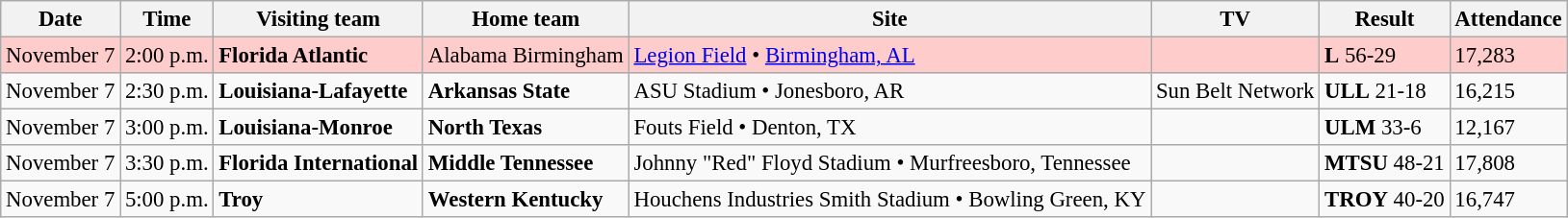<table class="wikitable" style="font-size:95%;">
<tr>
<th>Date</th>
<th>Time</th>
<th>Visiting team</th>
<th>Home team</th>
<th>Site</th>
<th>TV</th>
<th>Result</th>
<th>Attendance</th>
</tr>
<tr bgcolor=ffcccc>
<td>November 7</td>
<td>2:00 p.m.</td>
<td><strong>Florida Atlantic</strong></td>
<td>Alabama Birmingham</td>
<td><a href='#'>Legion Field</a> • <a href='#'>Birmingham, AL</a></td>
<td></td>
<td><strong>L</strong> 56-29</td>
<td>17,283</td>
</tr>
<tr bgcolor=>
<td>November 7</td>
<td>2:30 p.m.</td>
<td><strong>Louisiana-Lafayette</strong></td>
<td><strong>Arkansas State</strong></td>
<td>ASU Stadium • Jonesboro, AR</td>
<td>Sun Belt Network</td>
<td><strong>ULL</strong> 21-18</td>
<td>16,215</td>
</tr>
<tr bgcolor=>
<td>November 7</td>
<td>3:00 p.m.</td>
<td><strong>Louisiana-Monroe</strong></td>
<td><strong>North Texas</strong></td>
<td>Fouts Field • Denton, TX</td>
<td></td>
<td><strong>ULM</strong> 33-6</td>
<td>12,167</td>
</tr>
<tr bgcolor=>
<td>November 7</td>
<td>3:30 p.m.</td>
<td><strong>Florida International</strong></td>
<td><strong>Middle Tennessee</strong></td>
<td>Johnny "Red" Floyd Stadium • Murfreesboro, Tennessee</td>
<td></td>
<td><strong>MTSU</strong> 48-21</td>
<td>17,808</td>
</tr>
<tr bgcolor=>
<td>November 7</td>
<td>5:00 p.m.</td>
<td><strong>Troy</strong></td>
<td><strong>Western Kentucky</strong></td>
<td>Houchens Industries Smith Stadium • Bowling Green, KY</td>
<td></td>
<td><strong>TROY</strong> 40-20</td>
<td>16,747</td>
</tr>
</table>
